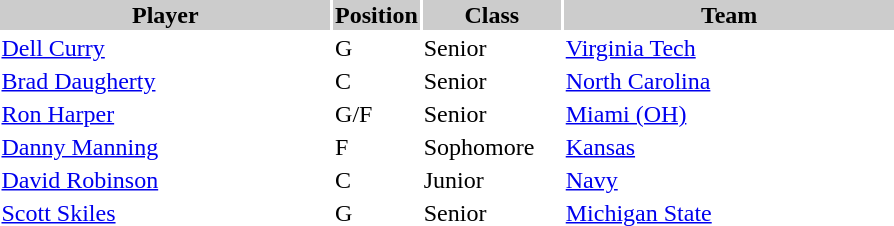<table style="width:600px" "border:'1' 'solid' 'gray'">
<tr>
<th bgcolor="#CCCCCC" style="width:40%">Player</th>
<th bgcolor="#CCCCCC" style="width:4%">Position</th>
<th bgcolor="#CCCCCC" style="width:16%">Class</th>
<th bgcolor="#CCCCCC" style="width:40%">Team</th>
</tr>
<tr>
<td><a href='#'>Dell Curry</a></td>
<td>G</td>
<td>Senior</td>
<td><a href='#'>Virginia Tech</a></td>
</tr>
<tr>
<td><a href='#'>Brad Daugherty</a></td>
<td>C</td>
<td>Senior</td>
<td><a href='#'>North Carolina</a></td>
</tr>
<tr>
<td><a href='#'>Ron Harper</a></td>
<td>G/F</td>
<td>Senior</td>
<td><a href='#'>Miami (OH)</a></td>
</tr>
<tr>
<td><a href='#'>Danny Manning</a></td>
<td>F</td>
<td>Sophomore</td>
<td><a href='#'>Kansas</a></td>
</tr>
<tr>
<td><a href='#'>David Robinson</a></td>
<td>C</td>
<td>Junior</td>
<td><a href='#'>Navy</a></td>
</tr>
<tr>
<td><a href='#'>Scott Skiles</a></td>
<td>G</td>
<td>Senior</td>
<td><a href='#'>Michigan State</a></td>
</tr>
</table>
